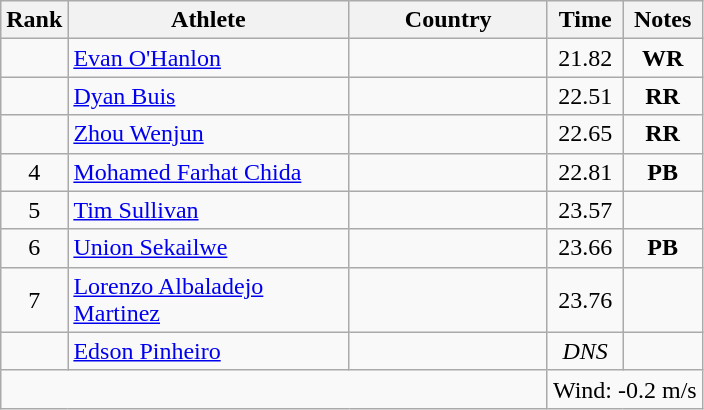<table class="wikitable sortable" style="text-align:center">
<tr>
<th>Rank</th>
<th style="width:180px">Athlete</th>
<th style="width:125px">Country</th>
<th>Time</th>
<th>Notes</th>
</tr>
<tr>
<td></td>
<td style="text-align:left;"><a href='#'>Evan O'Hanlon</a></td>
<td style="text-align:left;"></td>
<td>21.82</td>
<td><strong>WR</strong></td>
</tr>
<tr>
<td></td>
<td style="text-align:left;"><a href='#'>Dyan Buis</a></td>
<td style="text-align:left;"></td>
<td>22.51</td>
<td><strong>RR</strong></td>
</tr>
<tr>
<td></td>
<td style="text-align:left;"><a href='#'>Zhou Wenjun</a></td>
<td style="text-align:left;"></td>
<td>22.65</td>
<td><strong>RR</strong></td>
</tr>
<tr>
<td>4</td>
<td style="text-align:left;"><a href='#'>Mohamed Farhat Chida</a></td>
<td style="text-align:left;"></td>
<td>22.81</td>
<td><strong>PB</strong></td>
</tr>
<tr>
<td>5</td>
<td style="text-align:left;"><a href='#'>Tim Sullivan</a></td>
<td style="text-align:left;"></td>
<td>23.57</td>
<td></td>
</tr>
<tr>
<td>6</td>
<td style="text-align:left;"><a href='#'>Union Sekailwe</a></td>
<td style="text-align:left;"></td>
<td>23.66</td>
<td><strong>PB</strong></td>
</tr>
<tr>
<td>7</td>
<td style="text-align:left;"><a href='#'>Lorenzo Albaladejo Martinez</a></td>
<td style="text-align:left;"></td>
<td>23.76</td>
<td></td>
</tr>
<tr>
<td></td>
<td style="text-align:left;"><a href='#'>Edson Pinheiro</a></td>
<td style="text-align:left;"></td>
<td><em>DNS</em></td>
<td></td>
</tr>
<tr class="sortbottom">
<td colspan="3"></td>
<td colspan="2">Wind: -0.2 m/s</td>
</tr>
</table>
